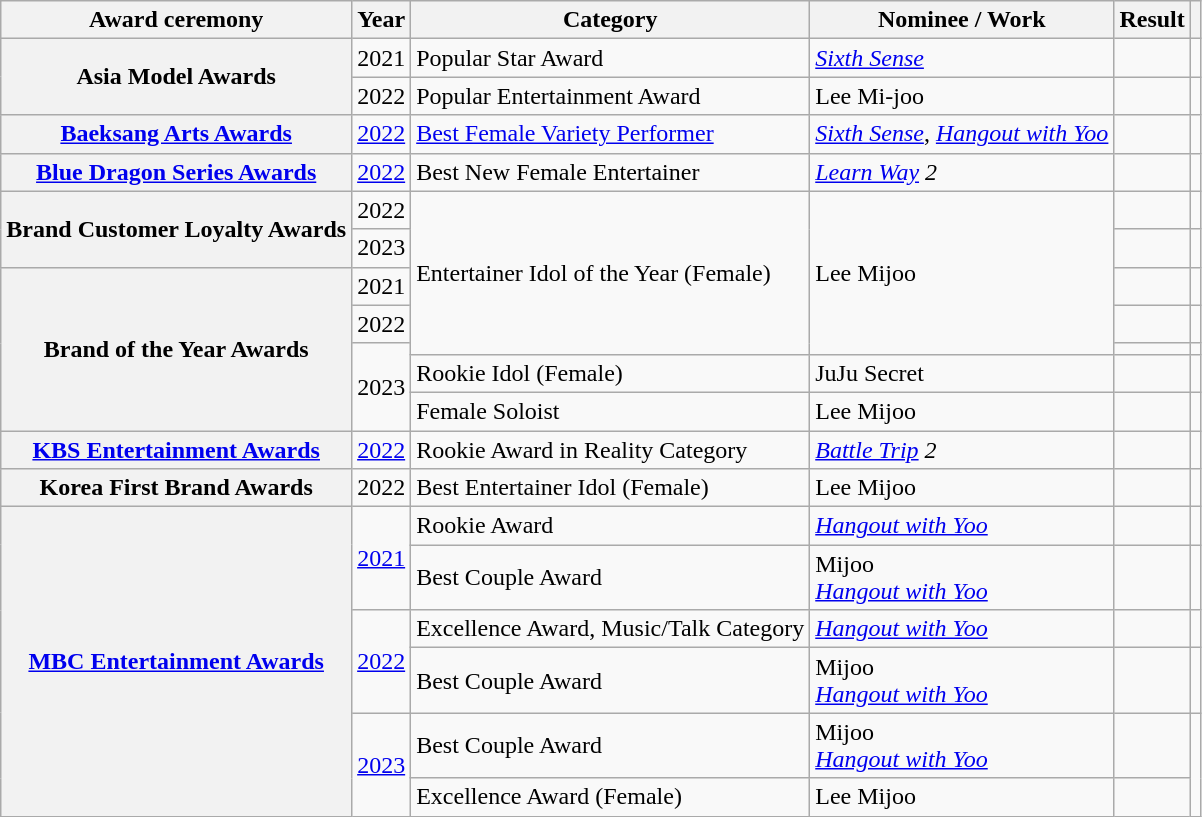<table class="wikitable plainrowheaders sortable">
<tr>
<th scope="col">Award ceremony</th>
<th scope="col">Year</th>
<th scope="col">Category</th>
<th scope="col">Nominee / Work</th>
<th scope="col">Result</th>
<th scope="col" class="unsortable"></th>
</tr>
<tr>
<th scope="row" rowspan="2">Asia Model Awards</th>
<td style="text-align:center">2021</td>
<td>Popular Star Award</td>
<td><em><a href='#'>Sixth Sense</a></em></td>
<td></td>
<td style="text-align:center"></td>
</tr>
<tr>
<td style="text-align:center">2022</td>
<td>Popular Entertainment Award</td>
<td>Lee Mi-joo</td>
<td></td>
<td style="text-align:center"></td>
</tr>
<tr>
<th scope="row"><a href='#'>Baeksang Arts Awards</a></th>
<td style="text-align:center"><a href='#'>2022</a></td>
<td><a href='#'>Best Female Variety Performer</a></td>
<td><em><a href='#'>Sixth Sense</a></em>,  <em><a href='#'>Hangout with Yoo</a></em></td>
<td></td>
<td style="text-align:center"></td>
</tr>
<tr>
<th scope="row"><a href='#'>Blue Dragon Series Awards</a></th>
<td style="text-align:center"><a href='#'>2022</a></td>
<td>Best New Female Entertainer</td>
<td><em><a href='#'>Learn Way</a> 2</em></td>
<td></td>
<td rowspan="1" style="text-align:center"></td>
</tr>
<tr>
<th scope="row" rowspan="2">Brand Customer Loyalty Awards</th>
<td style="text-align:center">2022</td>
<td rowspan="5">Entertainer Idol of the Year (Female)</td>
<td rowspan="5">Lee Mijoo</td>
<td></td>
<td style="text-align:center"></td>
</tr>
<tr>
<td style="text-align:center">2023</td>
<td></td>
<td style="text-align:center"></td>
</tr>
<tr>
<th scope="row" rowspan="5">Brand of the Year Awards</th>
<td style="text-align:center">2021</td>
<td></td>
<td style="text-align:center"></td>
</tr>
<tr>
<td style="text-align:center">2022</td>
<td></td>
<td style="text-align:center"></td>
</tr>
<tr>
<td rowspan="3" style="text-align:center">2023</td>
<td></td>
<td style="text-align:center"></td>
</tr>
<tr>
<td>Rookie Idol (Female)</td>
<td>JuJu Secret</td>
<td></td>
<td style="text-align:center"></td>
</tr>
<tr>
<td>Female Soloist</td>
<td>Lee Mijoo</td>
<td></td>
<td style="text-align:center"></td>
</tr>
<tr>
<th scope="row"><a href='#'>KBS Entertainment Awards</a></th>
<td style="text-align:center"><a href='#'>2022</a></td>
<td>Rookie Award in Reality Category</td>
<td><em><a href='#'>Battle Trip</a> 2</em></td>
<td></td>
<td style="text-align:center"></td>
</tr>
<tr>
<th scope="row">Korea First Brand Awards</th>
<td style="text-align:center">2022</td>
<td>Best Entertainer Idol (Female)</td>
<td>Lee Mijoo</td>
<td></td>
<td style="text-align:center"></td>
</tr>
<tr>
<th scope="row" rowspan="6"><a href='#'>MBC Entertainment Awards</a></th>
<td rowspan="2" style="text-align:center"><a href='#'>2021</a></td>
<td>Rookie Award</td>
<td><em><a href='#'>Hangout with Yoo</a></em></td>
<td></td>
<td style="text-align:center"></td>
</tr>
<tr>
<td>Best Couple Award</td>
<td>Mijoo <br><em><a href='#'>Hangout with Yoo</a></em></td>
<td></td>
<td style="text-align:center"></td>
</tr>
<tr>
<td rowspan="2" style="text-align:center"><a href='#'>2022</a></td>
<td>Excellence Award, Music/Talk Category</td>
<td><em><a href='#'>Hangout with Yoo</a></em></td>
<td></td>
<td style="text-align:center"></td>
</tr>
<tr>
<td>Best Couple Award</td>
<td>Mijoo <br><em><a href='#'>Hangout with Yoo</a></em></td>
<td></td>
<td style="text-align:center"></td>
</tr>
<tr>
<td rowspan="2" style="text-align:center"><a href='#'>2023</a></td>
<td>Best Couple Award</td>
<td>Mijoo <br><em><a href='#'>Hangout with Yoo</a></em></td>
<td></td>
<td rowspan="2" style="text-align:center"></td>
</tr>
<tr>
<td>Excellence Award (Female)</td>
<td>Lee Mijoo</td>
<td></td>
</tr>
</table>
